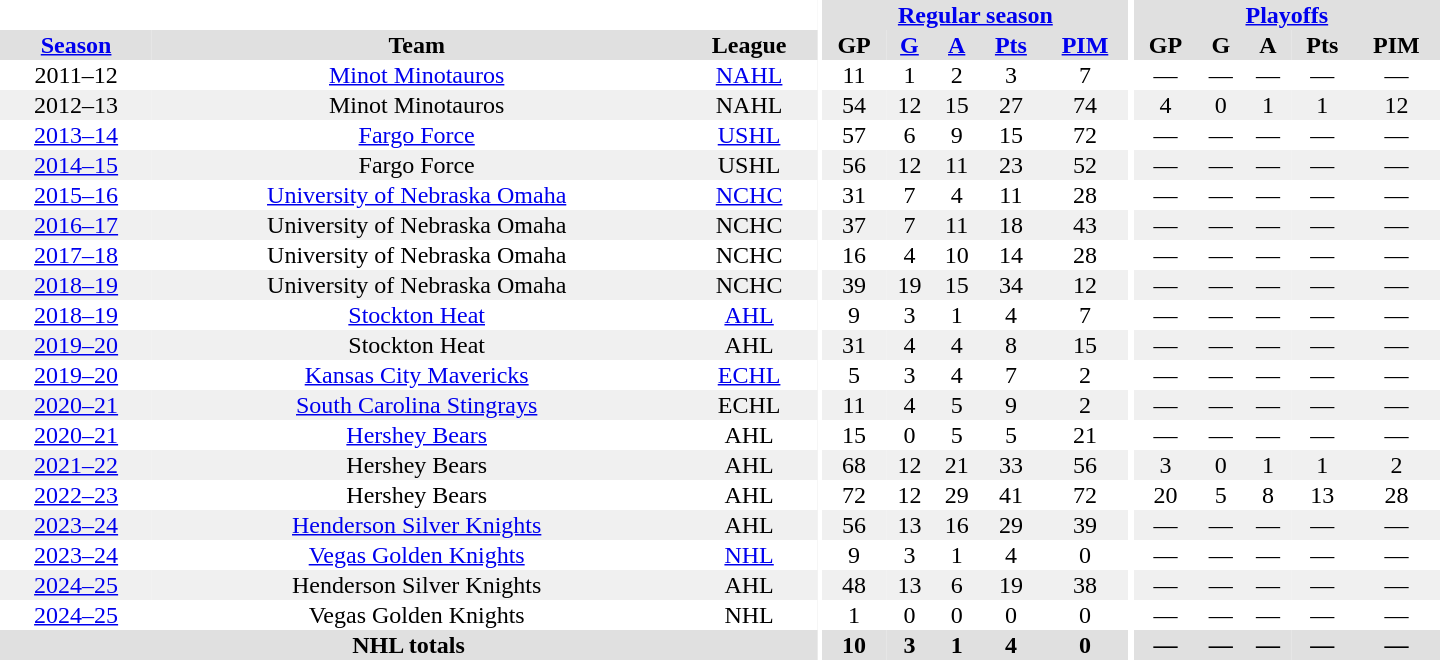<table border="0" cellpadding="1" cellspacing="0" style="text-align:center; width:60em;">
<tr bgcolor="#e0e0e0">
<th colspan="3" bgcolor="#ffffff"></th>
<th rowspan="99" bgcolor="#ffffff"></th>
<th colspan="5"><a href='#'>Regular season</a></th>
<th rowspan="99" bgcolor="#ffffff"></th>
<th colspan="5"><a href='#'>Playoffs</a></th>
</tr>
<tr bgcolor="#e0e0e0">
<th><a href='#'>Season</a></th>
<th>Team</th>
<th>League</th>
<th>GP</th>
<th><a href='#'>G</a></th>
<th><a href='#'>A</a></th>
<th><a href='#'>Pts</a></th>
<th><a href='#'>PIM</a></th>
<th>GP</th>
<th>G</th>
<th>A</th>
<th>Pts</th>
<th>PIM</th>
</tr>
<tr>
<td>2011–12</td>
<td><a href='#'>Minot Minotauros</a></td>
<td><a href='#'>NAHL</a></td>
<td>11</td>
<td>1</td>
<td>2</td>
<td>3</td>
<td>7</td>
<td>—</td>
<td>—</td>
<td>—</td>
<td>—</td>
<td>—</td>
</tr>
<tr bgcolor="#f0f0f0">
<td>2012–13</td>
<td>Minot Minotauros</td>
<td>NAHL</td>
<td>54</td>
<td>12</td>
<td>15</td>
<td>27</td>
<td>74</td>
<td>4</td>
<td>0</td>
<td>1</td>
<td>1</td>
<td>12</td>
</tr>
<tr>
<td><a href='#'>2013–14</a></td>
<td><a href='#'>Fargo Force</a></td>
<td><a href='#'>USHL</a></td>
<td>57</td>
<td>6</td>
<td>9</td>
<td>15</td>
<td>72</td>
<td>—</td>
<td>—</td>
<td>—</td>
<td>—</td>
<td>—</td>
</tr>
<tr bgcolor="#f0f0f0">
<td><a href='#'>2014–15</a></td>
<td>Fargo Force</td>
<td>USHL</td>
<td>56</td>
<td>12</td>
<td>11</td>
<td>23</td>
<td>52</td>
<td>—</td>
<td>—</td>
<td>—</td>
<td>—</td>
<td>—</td>
</tr>
<tr>
<td><a href='#'>2015–16</a></td>
<td><a href='#'>University of Nebraska Omaha</a></td>
<td><a href='#'>NCHC</a></td>
<td>31</td>
<td>7</td>
<td>4</td>
<td>11</td>
<td>28</td>
<td>—</td>
<td>—</td>
<td>—</td>
<td>—</td>
<td>—</td>
</tr>
<tr bgcolor="#f0f0f0">
<td><a href='#'>2016–17</a></td>
<td>University of Nebraska Omaha</td>
<td>NCHC</td>
<td>37</td>
<td>7</td>
<td>11</td>
<td>18</td>
<td>43</td>
<td>—</td>
<td>—</td>
<td>—</td>
<td>—</td>
<td>—</td>
</tr>
<tr>
<td><a href='#'>2017–18</a></td>
<td>University of Nebraska Omaha</td>
<td>NCHC</td>
<td>16</td>
<td>4</td>
<td>10</td>
<td>14</td>
<td>28</td>
<td>—</td>
<td>—</td>
<td>—</td>
<td>—</td>
<td>—</td>
</tr>
<tr bgcolor="#f0f0f0">
<td><a href='#'>2018–19</a></td>
<td>University of Nebraska Omaha</td>
<td>NCHC</td>
<td>39</td>
<td>19</td>
<td>15</td>
<td>34</td>
<td>12</td>
<td>—</td>
<td>—</td>
<td>—</td>
<td>—</td>
<td>—</td>
</tr>
<tr>
<td><a href='#'>2018–19</a></td>
<td><a href='#'>Stockton Heat</a></td>
<td><a href='#'>AHL</a></td>
<td>9</td>
<td>3</td>
<td>1</td>
<td>4</td>
<td>7</td>
<td>—</td>
<td>—</td>
<td>—</td>
<td>—</td>
<td>—</td>
</tr>
<tr bgcolor="#f0f0f0">
<td><a href='#'>2019–20</a></td>
<td>Stockton Heat</td>
<td>AHL</td>
<td>31</td>
<td>4</td>
<td>4</td>
<td>8</td>
<td>15</td>
<td>—</td>
<td>—</td>
<td>—</td>
<td>—</td>
<td>—</td>
</tr>
<tr>
<td><a href='#'>2019–20</a></td>
<td><a href='#'>Kansas City Mavericks</a></td>
<td><a href='#'>ECHL</a></td>
<td>5</td>
<td>3</td>
<td>4</td>
<td>7</td>
<td>2</td>
<td>—</td>
<td>—</td>
<td>—</td>
<td>—</td>
<td>—</td>
</tr>
<tr bgcolor="#f0f0f0">
<td><a href='#'>2020–21</a></td>
<td><a href='#'>South Carolina Stingrays</a></td>
<td>ECHL</td>
<td>11</td>
<td>4</td>
<td>5</td>
<td>9</td>
<td>2</td>
<td>—</td>
<td>—</td>
<td>—</td>
<td>—</td>
<td>—</td>
</tr>
<tr>
<td><a href='#'>2020–21</a></td>
<td><a href='#'>Hershey Bears</a></td>
<td>AHL</td>
<td>15</td>
<td>0</td>
<td>5</td>
<td>5</td>
<td>21</td>
<td>—</td>
<td>—</td>
<td>—</td>
<td>—</td>
<td>—</td>
</tr>
<tr bgcolor="#f0f0f0">
<td><a href='#'>2021–22</a></td>
<td>Hershey Bears</td>
<td>AHL</td>
<td>68</td>
<td>12</td>
<td>21</td>
<td>33</td>
<td>56</td>
<td>3</td>
<td>0</td>
<td>1</td>
<td>1</td>
<td>2</td>
</tr>
<tr>
<td><a href='#'>2022–23</a></td>
<td>Hershey Bears</td>
<td>AHL</td>
<td>72</td>
<td>12</td>
<td>29</td>
<td>41</td>
<td>72</td>
<td>20</td>
<td>5</td>
<td>8</td>
<td>13</td>
<td>28</td>
</tr>
<tr bgcolor="#f0f0f0">
<td><a href='#'>2023–24</a></td>
<td><a href='#'>Henderson Silver Knights</a></td>
<td>AHL</td>
<td>56</td>
<td>13</td>
<td>16</td>
<td>29</td>
<td>39</td>
<td>—</td>
<td>—</td>
<td>—</td>
<td>—</td>
<td>—</td>
</tr>
<tr>
<td><a href='#'>2023–24</a></td>
<td><a href='#'>Vegas Golden Knights</a></td>
<td><a href='#'>NHL</a></td>
<td>9</td>
<td>3</td>
<td>1</td>
<td>4</td>
<td>0</td>
<td>—</td>
<td>—</td>
<td>—</td>
<td>—</td>
<td>—</td>
</tr>
<tr bgcolor="#f0f0f0">
<td><a href='#'>2024–25</a></td>
<td>Henderson Silver Knights</td>
<td>AHL</td>
<td>48</td>
<td>13</td>
<td>6</td>
<td>19</td>
<td>38</td>
<td>—</td>
<td>—</td>
<td>—</td>
<td>—</td>
<td>—</td>
</tr>
<tr>
<td><a href='#'>2024–25</a></td>
<td>Vegas Golden Knights</td>
<td>NHL</td>
<td>1</td>
<td>0</td>
<td>0</td>
<td>0</td>
<td>0</td>
<td>—</td>
<td>—</td>
<td>—</td>
<td>—</td>
<td>—</td>
</tr>
<tr bgcolor="#e0e0e0">
<th colspan="3">NHL totals</th>
<th>10</th>
<th>3</th>
<th>1</th>
<th>4</th>
<th>0</th>
<th>—</th>
<th>—</th>
<th>—</th>
<th>—</th>
<th>—</th>
</tr>
</table>
